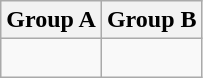<table class="wikitable">
<tr>
<th width=50%>Group A</th>
<th width=50%>Group B</th>
</tr>
<tr>
<td valign=top><br></td>
<td valign=top><br></td>
</tr>
</table>
